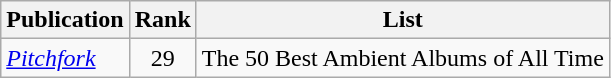<table class="sortable wikitable">
<tr>
<th>Publication</th>
<th>Rank</th>
<th class="unsortable">List</th>
</tr>
<tr>
<td><em><a href='#'>Pitchfork</a></em></td>
<td style="text-align:center;">29</td>
<td>The 50 Best Ambient Albums of All Time</td>
</tr>
</table>
